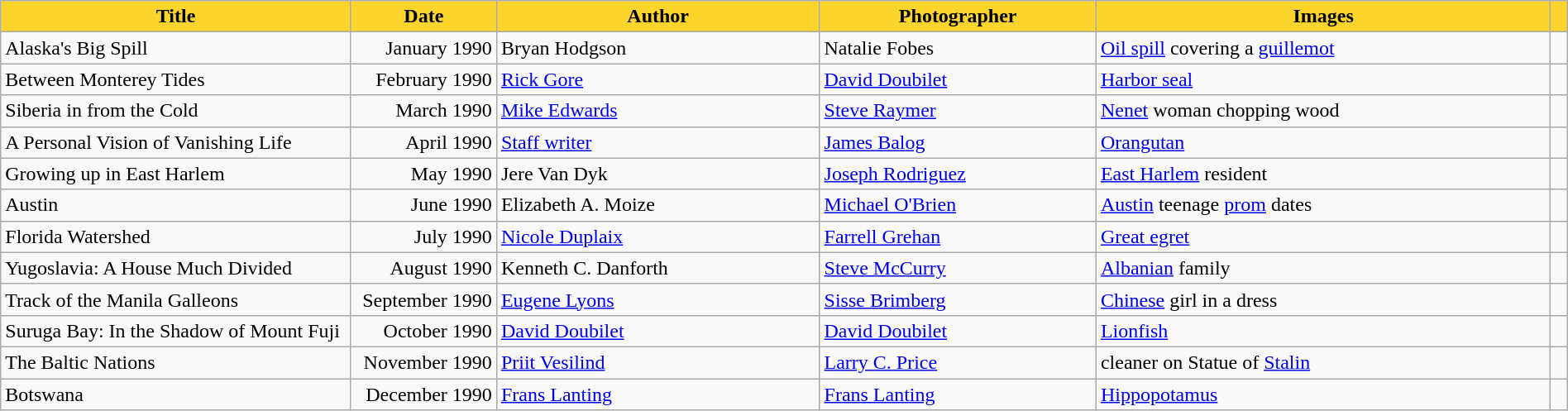<table class="wikitable" style="width:100%">
<tr>
<th scope="col" style="background-color:#fbd42c;" width=275px>Title</th>
<th scope="col" style="background-color:#fbd42c;" width=110>Date</th>
<th scope="col" style="background-color:#fbd42c;">Author</th>
<th scope="col" style="background-color:#fbd42c;">Photographer</th>
<th scope="col" style="background-color:#fbd42c;">Images</th>
<th scope="col" ! style="background-color:#fbd42c;"></th>
</tr>
<tr>
<td scope="row">Alaska's Big Spill</td>
<td style="text-align:right;">January 1990</td>
<td>Bryan Hodgson</td>
<td>Natalie Fobes</td>
<td><a href='#'>Oil spill</a> covering a <a href='#'>guillemot</a></td>
<td></td>
</tr>
<tr>
<td scope="row">Between Monterey Tides</td>
<td style="text-align:right;">February 1990</td>
<td><a href='#'>Rick Gore</a></td>
<td><a href='#'>David Doubilet</a></td>
<td><a href='#'>Harbor seal</a></td>
<td></td>
</tr>
<tr>
<td scope="row">Siberia in from the Cold</td>
<td style="text-align:right;">March 1990</td>
<td><a href='#'>Mike Edwards</a></td>
<td><a href='#'>Steve Raymer</a></td>
<td><a href='#'>Nenet</a> woman chopping wood</td>
<td></td>
</tr>
<tr>
<td scope="row">A Personal Vision of Vanishing Life</td>
<td style="text-align:right;">April 1990</td>
<td><a href='#'>Staff writer</a></td>
<td><a href='#'>James Balog</a></td>
<td><a href='#'>Orangutan</a></td>
<td></td>
</tr>
<tr>
<td scope="row">Growing up in East Harlem</td>
<td style="text-align:right;">May 1990</td>
<td>Jere Van Dyk</td>
<td><a href='#'>Joseph Rodriguez</a></td>
<td><a href='#'>East Harlem</a> resident</td>
<td></td>
</tr>
<tr>
<td scope="row">Austin</td>
<td style="text-align:right;">June 1990</td>
<td>Elizabeth A. Moize</td>
<td><a href='#'>Michael O'Brien</a></td>
<td><a href='#'>Austin</a> teenage <a href='#'>prom</a> dates</td>
<td></td>
</tr>
<tr>
<td scope="row">Florida Watershed</td>
<td style="text-align:right;">July 1990</td>
<td><a href='#'>Nicole Duplaix</a></td>
<td><a href='#'>Farrell Grehan</a></td>
<td><a href='#'>Great egret</a></td>
<td></td>
</tr>
<tr>
<td scope="row">Yugoslavia: A House Much Divided</td>
<td style="text-align:right;">August 1990</td>
<td>Kenneth C. Danforth</td>
<td><a href='#'>Steve McCurry</a></td>
<td><a href='#'>Albanian</a> family</td>
<td></td>
</tr>
<tr>
<td scope="row">Track of the Manila Galleons</td>
<td style="text-align:right;">September 1990</td>
<td><a href='#'>Eugene Lyons</a></td>
<td><a href='#'>Sisse Brimberg</a></td>
<td><a href='#'>Chinese</a> girl in a dress</td>
<td></td>
</tr>
<tr>
<td scope="row">Suruga Bay: In the Shadow of Mount Fuji</td>
<td style="text-align:right;">October 1990</td>
<td><a href='#'>David Doubilet</a></td>
<td><a href='#'>David Doubilet</a></td>
<td><a href='#'>Lionfish</a></td>
<td></td>
</tr>
<tr>
<td scope="row">The Baltic Nations</td>
<td style="text-align:right;">November 1990</td>
<td><a href='#'>Priit Vesilind</a></td>
<td><a href='#'>Larry C. Price</a></td>
<td>cleaner on Statue of <a href='#'>Stalin</a></td>
<td></td>
</tr>
<tr>
<td scope="row">Botswana</td>
<td style="text-align:right;">December 1990</td>
<td><a href='#'>Frans Lanting</a></td>
<td><a href='#'>Frans Lanting</a></td>
<td><a href='#'>Hippopotamus</a></td>
<td></td>
</tr>
</table>
